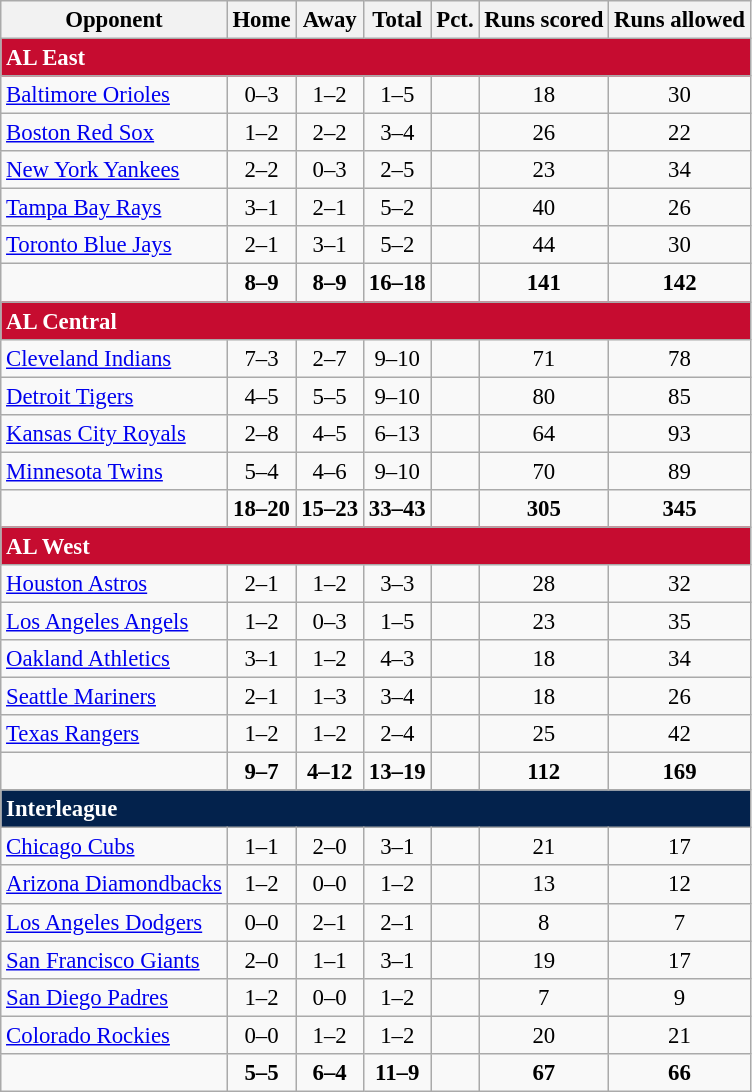<table class="wikitable" style="font-size: 95%; text-align: center">
<tr>
<th>Opponent</th>
<th>Home</th>
<th>Away</th>
<th>Total</th>
<th>Pct.</th>
<th>Runs scored</th>
<th>Runs allowed</th>
</tr>
<tr>
<td colspan="7" style="text-align:left; background:#c60c30;color:#fff"><strong>AL East</strong></td>
</tr>
<tr>
<td style="text-align:left"><a href='#'>Baltimore Orioles</a></td>
<td>0–3</td>
<td>1–2</td>
<td>1–5</td>
<td></td>
<td>18</td>
<td>30</td>
</tr>
<tr>
<td style="text-align:left"><a href='#'>Boston Red Sox</a></td>
<td>1–2</td>
<td>2–2</td>
<td>3–4</td>
<td></td>
<td>26</td>
<td>22</td>
</tr>
<tr>
<td style="text-align:left"><a href='#'>New York Yankees</a></td>
<td>2–2</td>
<td>0–3</td>
<td>2–5</td>
<td></td>
<td>23</td>
<td>34</td>
</tr>
<tr>
<td style="text-align:left"><a href='#'>Tampa Bay Rays</a></td>
<td>3–1</td>
<td>2–1</td>
<td>5–2</td>
<td></td>
<td>40</td>
<td>26</td>
</tr>
<tr>
<td style="text-align:left"><a href='#'>Toronto Blue Jays</a></td>
<td>2–1</td>
<td>3–1</td>
<td>5–2</td>
<td></td>
<td>44</td>
<td>30</td>
</tr>
<tr style="font-weight:bold">
<td></td>
<td>8–9</td>
<td>8–9</td>
<td>16–18</td>
<td></td>
<td>141</td>
<td>142</td>
</tr>
<tr>
<td colspan="7" style="text-align:left; background:#c60c30;color:#fff"><strong>AL Central</strong></td>
</tr>
<tr>
<td style="text-align:left"><a href='#'>Cleveland Indians</a></td>
<td>7–3</td>
<td>2–7</td>
<td>9–10</td>
<td></td>
<td>71</td>
<td>78</td>
</tr>
<tr>
<td style="text-align:left"><a href='#'>Detroit Tigers</a></td>
<td>4–5</td>
<td>5–5</td>
<td>9–10</td>
<td></td>
<td>80</td>
<td>85</td>
</tr>
<tr>
<td style="text-align:left"><a href='#'>Kansas City Royals</a></td>
<td>2–8</td>
<td>4–5</td>
<td>6–13</td>
<td></td>
<td>64</td>
<td>93</td>
</tr>
<tr>
<td style="text-align:left"><a href='#'>Minnesota Twins</a></td>
<td>5–4</td>
<td>4–6</td>
<td>9–10</td>
<td></td>
<td>70</td>
<td>89</td>
</tr>
<tr style="font-weight:bold">
<td></td>
<td>18–20</td>
<td>15–23</td>
<td>33–43</td>
<td></td>
<td>305</td>
<td>345</td>
</tr>
<tr>
<td colspan="7" style="text-align:left; background:#c60c30;color:#fff"><strong>AL West</strong></td>
</tr>
<tr>
<td style="text-align:left"><a href='#'>Houston Astros</a></td>
<td>2–1</td>
<td>1–2</td>
<td>3–3</td>
<td></td>
<td>28</td>
<td>32</td>
</tr>
<tr>
<td style="text-align:left"><a href='#'>Los Angeles Angels</a></td>
<td>1–2</td>
<td>0–3</td>
<td>1–5</td>
<td></td>
<td>23</td>
<td>35</td>
</tr>
<tr>
<td style="text-align:left"><a href='#'>Oakland Athletics</a></td>
<td>3–1</td>
<td>1–2</td>
<td>4–3</td>
<td></td>
<td>18</td>
<td>34</td>
</tr>
<tr>
<td style="text-align:left"><a href='#'>Seattle Mariners</a></td>
<td>2–1</td>
<td>1–3</td>
<td>3–4</td>
<td></td>
<td>18</td>
<td>26</td>
</tr>
<tr>
<td style="text-align:left"><a href='#'>Texas Rangers</a></td>
<td>1–2</td>
<td>1–2</td>
<td>2–4</td>
<td></td>
<td>25</td>
<td>42</td>
</tr>
<tr style="font-weight:bold">
<td></td>
<td>9–7</td>
<td>4–12</td>
<td>13–19</td>
<td></td>
<td>112</td>
<td>169</td>
</tr>
<tr>
<td colspan="7" style="text-align:left; background:#03224c;color:#fff"><strong>Interleague</strong></td>
</tr>
<tr>
<td style="text-align:left"><a href='#'>Chicago Cubs</a></td>
<td>1–1</td>
<td>2–0</td>
<td>3–1</td>
<td></td>
<td>21</td>
<td>17</td>
</tr>
<tr>
<td style="text-align:left"><a href='#'>Arizona Diamondbacks</a></td>
<td>1–2</td>
<td>0–0</td>
<td>1–2</td>
<td></td>
<td>13</td>
<td>12</td>
</tr>
<tr>
<td style="text-align:left"><a href='#'>Los Angeles Dodgers</a></td>
<td>0–0</td>
<td>2–1</td>
<td>2–1</td>
<td></td>
<td>8</td>
<td>7</td>
</tr>
<tr>
<td style="text-align:left"><a href='#'>San Francisco Giants</a></td>
<td>2–0</td>
<td>1–1</td>
<td>3–1</td>
<td></td>
<td>19</td>
<td>17</td>
</tr>
<tr>
<td style="text-align:left"><a href='#'>San Diego Padres</a></td>
<td>1–2</td>
<td>0–0</td>
<td>1–2</td>
<td></td>
<td>7</td>
<td>9</td>
</tr>
<tr>
<td style="text-align:left"><a href='#'>Colorado Rockies</a></td>
<td>0–0</td>
<td>1–2</td>
<td>1–2</td>
<td></td>
<td>20</td>
<td>21</td>
</tr>
<tr style="font-weight:bold">
<td></td>
<td>5–5</td>
<td>6–4</td>
<td>11–9</td>
<td></td>
<td>67</td>
<td>66</td>
</tr>
</table>
